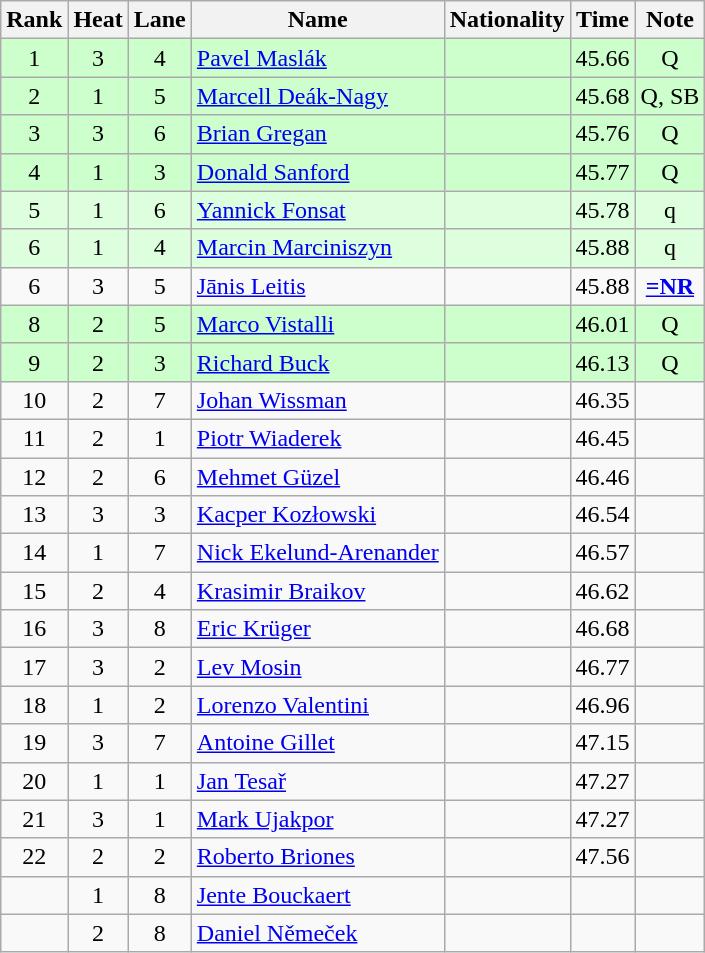<table class="wikitable sortable" style="text-align:center">
<tr>
<th>Rank</th>
<th>Heat</th>
<th>Lane</th>
<th>Name</th>
<th>Nationality</th>
<th>Time</th>
<th>Note</th>
</tr>
<tr bgcolor=ccffcc>
<td>1</td>
<td>3</td>
<td>4</td>
<td align="left"><a href='#'>Pavel Maslák</a></td>
<td align=left></td>
<td>45.66</td>
<td>Q</td>
</tr>
<tr bgcolor=ccffcc>
<td>2</td>
<td>1</td>
<td>5</td>
<td align="left"><a href='#'>Marcell Deák-Nagy</a></td>
<td align=left></td>
<td>45.68</td>
<td>Q, SB</td>
</tr>
<tr bgcolor=ccffcc>
<td>3</td>
<td>3</td>
<td>6</td>
<td align="left"><a href='#'>Brian Gregan</a></td>
<td align=left></td>
<td>45.76</td>
<td>Q</td>
</tr>
<tr bgcolor=ccffcc>
<td>4</td>
<td>1</td>
<td>3</td>
<td align="left"><a href='#'>Donald Sanford</a></td>
<td align=left></td>
<td>45.77</td>
<td>Q</td>
</tr>
<tr bgcolor=ddffdd>
<td>5</td>
<td>1</td>
<td>6</td>
<td align="left"><a href='#'>Yannick Fonsat</a></td>
<td align=left></td>
<td>45.78</td>
<td>q</td>
</tr>
<tr bgcolor=ddffdd>
<td>6</td>
<td>1</td>
<td>4</td>
<td align="left"><a href='#'>Marcin Marciniszyn</a></td>
<td align=left></td>
<td>45.88</td>
<td>q</td>
</tr>
<tr>
<td>6</td>
<td>3</td>
<td>5</td>
<td align="left"><a href='#'>Jānis Leitis</a></td>
<td align=left></td>
<td>45.88</td>
<td><strong><a href='#'>=NR</a></strong></td>
</tr>
<tr bgcolor=ccffcc>
<td>8</td>
<td>2</td>
<td>5</td>
<td align="left"><a href='#'>Marco Vistalli</a></td>
<td align=left></td>
<td>46.01</td>
<td>Q</td>
</tr>
<tr bgcolor=ccffcc>
<td>9</td>
<td>2</td>
<td>3</td>
<td align="left"><a href='#'>Richard Buck</a></td>
<td align=left></td>
<td>46.13</td>
<td>Q</td>
</tr>
<tr>
<td>10</td>
<td>2</td>
<td>7</td>
<td align="left"><a href='#'>Johan Wissman</a></td>
<td align=left></td>
<td>46.35</td>
<td></td>
</tr>
<tr>
<td>11</td>
<td>2</td>
<td>1</td>
<td align="left"><a href='#'>Piotr Wiaderek</a></td>
<td align=left></td>
<td>46.45</td>
<td></td>
</tr>
<tr>
<td>12</td>
<td>2</td>
<td>6</td>
<td align="left"><a href='#'>Mehmet Güzel</a></td>
<td align=left></td>
<td>46.46</td>
<td></td>
</tr>
<tr>
<td>13</td>
<td>3</td>
<td>3</td>
<td align="left"><a href='#'>Kacper Kozłowski</a></td>
<td align=left></td>
<td>46.54</td>
<td></td>
</tr>
<tr>
<td>14</td>
<td>1</td>
<td>7</td>
<td align="left"><a href='#'>Nick Ekelund-Arenander</a></td>
<td align=left></td>
<td>46.57</td>
<td></td>
</tr>
<tr>
<td>15</td>
<td>2</td>
<td>4</td>
<td align="left"><a href='#'>Krasimir Braikov</a></td>
<td align=left></td>
<td>46.62</td>
<td></td>
</tr>
<tr>
<td>16</td>
<td>3</td>
<td>8</td>
<td align="left"><a href='#'>Eric Krüger</a></td>
<td align=left></td>
<td>46.68</td>
<td></td>
</tr>
<tr>
<td>17</td>
<td>3</td>
<td>2</td>
<td align="left"><a href='#'>Lev Mosin</a></td>
<td align=left></td>
<td>46.77</td>
<td></td>
</tr>
<tr>
<td>18</td>
<td>1</td>
<td>2</td>
<td align="left"><a href='#'>Lorenzo Valentini</a></td>
<td align=left></td>
<td>46.96</td>
<td></td>
</tr>
<tr>
<td>19</td>
<td>3</td>
<td>7</td>
<td align="left"><a href='#'>Antoine Gillet</a></td>
<td align=left></td>
<td>47.15</td>
<td></td>
</tr>
<tr>
<td>20</td>
<td>1</td>
<td>1</td>
<td align="left"><a href='#'>Jan Tesař</a></td>
<td align=left></td>
<td>47.27</td>
<td></td>
</tr>
<tr>
<td>21</td>
<td>3</td>
<td>1</td>
<td align="left"><a href='#'>Mark Ujakpor</a></td>
<td align=left></td>
<td>47.27</td>
<td></td>
</tr>
<tr>
<td>22</td>
<td>2</td>
<td>2</td>
<td align="left"><a href='#'>Roberto Briones</a></td>
<td align=left></td>
<td>47.56</td>
<td></td>
</tr>
<tr>
<td></td>
<td>1</td>
<td>8</td>
<td align="left"><a href='#'>Jente Bouckaert</a></td>
<td align=left></td>
<td></td>
<td></td>
</tr>
<tr>
<td></td>
<td>2</td>
<td>8</td>
<td align="left"><a href='#'>Daniel Němeček</a></td>
<td align=left></td>
<td></td>
<td></td>
</tr>
</table>
